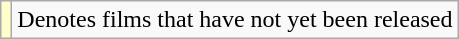<table class="wikitable">
<tr>
<td style="background:#FFFFCC;"></td>
<td>Denotes films that have not yet been released</td>
</tr>
</table>
